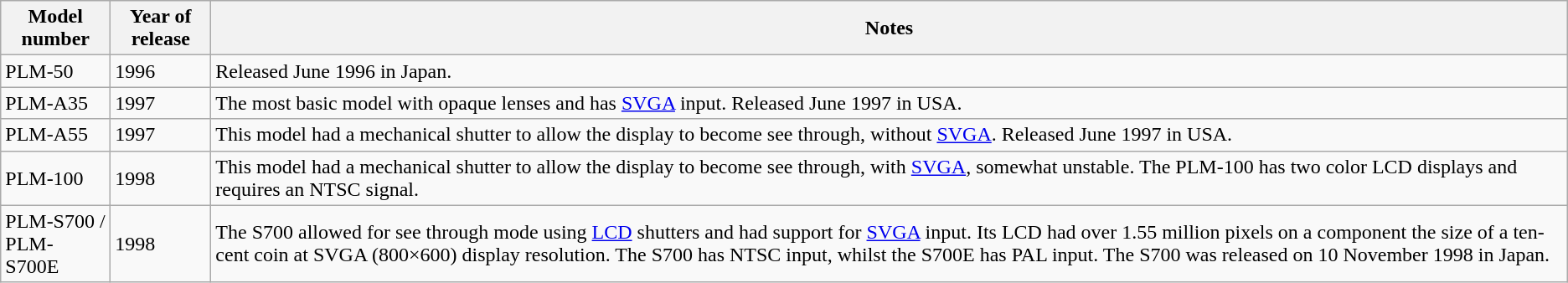<table class="wikitable sortable">
<tr>
<th style=width:5em>Model number</th>
<th>Year of release</th>
<th>Notes</th>
</tr>
<tr>
<td>PLM-50</td>
<td>1996</td>
<td>Released June 1996 in Japan.</td>
</tr>
<tr>
<td>PLM-A35</td>
<td>1997</td>
<td>The most basic model with opaque lenses and has <a href='#'>SVGA</a> input. Released June 1997 in USA.</td>
</tr>
<tr>
<td>PLM-A55</td>
<td>1997</td>
<td>This model had a mechanical shutter to allow the display to become see through, without <a href='#'>SVGA</a>. Released June 1997 in USA.</td>
</tr>
<tr>
<td>PLM-100</td>
<td>1998</td>
<td>This model had a mechanical shutter to allow the display to become see through, with <a href='#'>SVGA</a>, somewhat unstable. The PLM-100 has two color LCD displays and requires an NTSC signal.</td>
</tr>
<tr>
<td>PLM-S700 / PLM-S700E</td>
<td>1998</td>
<td>The S700 allowed for see through mode using <a href='#'>LCD</a> shutters and had support for <a href='#'>SVGA</a> input. Its LCD had over 1.55 million pixels on a component the size of a ten-cent coin at SVGA (800×600) display resolution. The S700 has NTSC input, whilst the S700E has PAL input. The S700 was released on 10 November 1998 in Japan.</td>
</tr>
</table>
